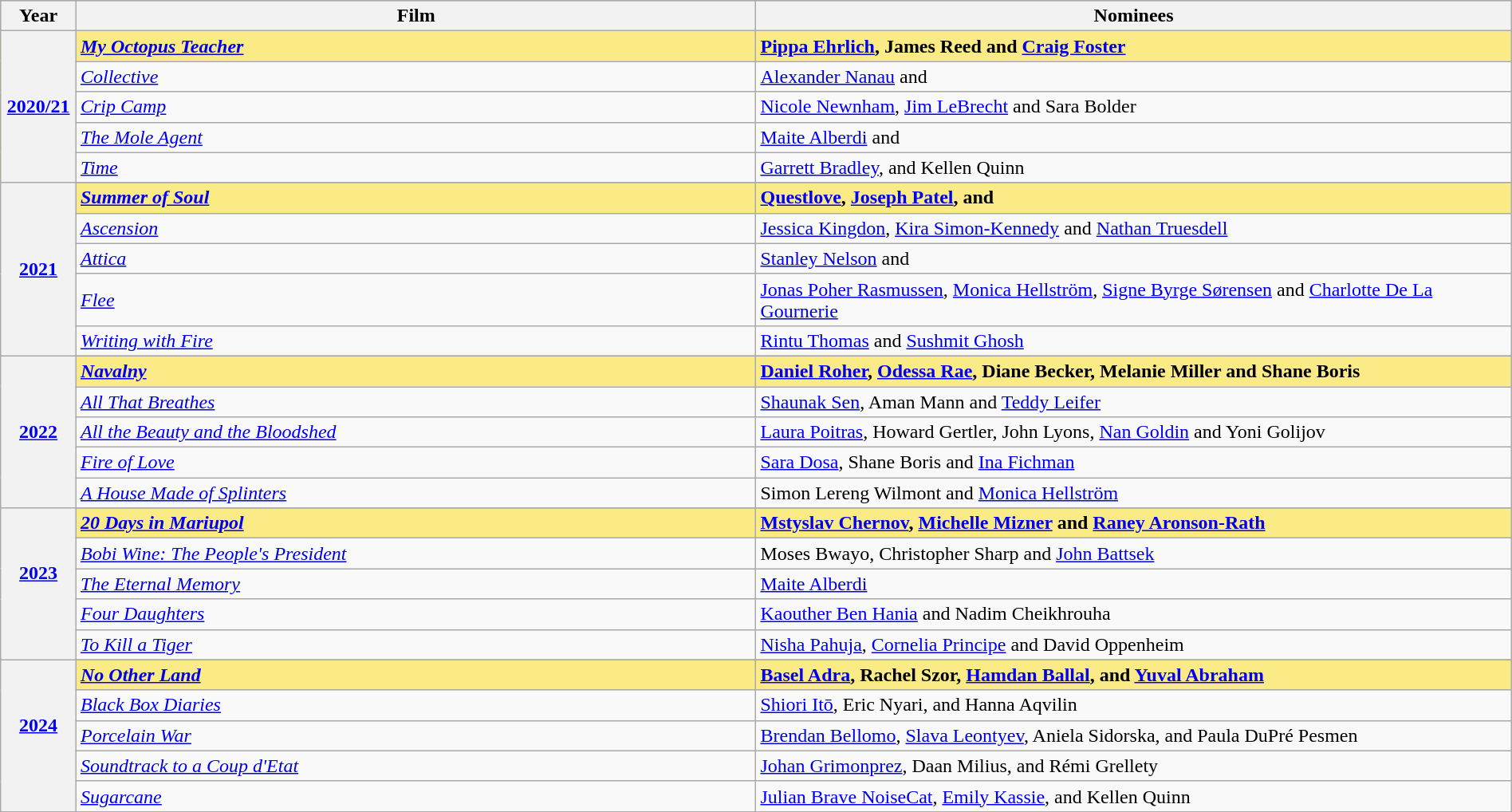<table class="wikitable" style="width:100%">
<tr bgcolor="#bebebe">
<th width="5%">Year</th>
<th width="45%">Film</th>
<th width="50%">Nominees</th>
</tr>
<tr style="background:#FAEB86">
<th rowspan="5"><a href='#'>2020/21</a><br></th>
<td><strong><em><a href='#'>My Octopus Teacher</a></em></strong></td>
<td><strong><a href='#'>Pippa Ehrlich</a>, James Reed and <a href='#'>Craig Foster</a></strong></td>
</tr>
<tr>
<td><em><a href='#'>Collective</a></em></td>
<td><a href='#'>Alexander Nanau</a> and </td>
</tr>
<tr>
<td><em><a href='#'>Crip Camp</a></em></td>
<td><a href='#'>Nicole Newnham</a>, <a href='#'>Jim LeBrecht</a> and Sara Bolder</td>
</tr>
<tr>
<td><em><a href='#'>The Mole Agent</a></em></td>
<td><a href='#'>Maite Alberdi</a> and </td>
</tr>
<tr>
<td><em><a href='#'>Time</a></em></td>
<td><a href='#'>Garrett Bradley</a>,  and Kellen Quinn</td>
</tr>
<tr>
<th rowspan="6" style="text-align:center"><a href='#'>2021</a><br></th>
</tr>
<tr style="background:#FAEB86">
<td><strong><em><a href='#'>Summer of Soul</a></em></strong></td>
<td><strong><a href='#'>Questlove</a>, <a href='#'>Joseph Patel</a>,  and </strong></td>
</tr>
<tr>
<td><em><a href='#'>Ascension</a></em></td>
<td><a href='#'>Jessica Kingdon</a>, <a href='#'>Kira Simon-Kennedy</a> and <a href='#'>Nathan Truesdell</a></td>
</tr>
<tr>
<td><em><a href='#'>Attica</a></em></td>
<td><a href='#'>Stanley Nelson</a> and </td>
</tr>
<tr>
<td><em><a href='#'>Flee</a></em></td>
<td><a href='#'>Jonas Poher Rasmussen</a>, <a href='#'>Monica Hellström</a>, <a href='#'>Signe Byrge Sørensen</a> and <a href='#'>Charlotte De La Gournerie</a></td>
</tr>
<tr>
<td><em><a href='#'>Writing with Fire</a></em></td>
<td><a href='#'>Rintu Thomas</a> and <a href='#'>Sushmit Ghosh</a></td>
</tr>
<tr>
<th rowspan="6" style="text-align:center"><a href='#'>2022</a><br></th>
</tr>
<tr style="background:#FAEB86">
<td><strong><em><a href='#'>Navalny</a></em></strong></td>
<td><strong><a href='#'>Daniel Roher</a>, <a href='#'>Odessa Rae</a>, Diane Becker, Melanie Miller and Shane Boris</strong></td>
</tr>
<tr>
<td><em><a href='#'>All That Breathes</a></em></td>
<td><a href='#'>Shaunak Sen</a>, Aman Mann and <a href='#'>Teddy Leifer</a></td>
</tr>
<tr>
<td><em><a href='#'>All the Beauty and the Bloodshed</a></em></td>
<td><a href='#'>Laura Poitras</a>, Howard Gertler, John Lyons, <a href='#'>Nan Goldin</a> and Yoni Golijov</td>
</tr>
<tr>
<td><em><a href='#'>Fire of Love</a></em></td>
<td><a href='#'>Sara Dosa</a>, Shane Boris and <a href='#'>Ina Fichman</a></td>
</tr>
<tr>
<td><em><a href='#'>A House Made of Splinters</a></em></td>
<td>Simon Lereng Wilmont and <a href='#'>Monica Hellström</a></td>
</tr>
<tr>
<th rowspan="6" style="text-align:center"><a href='#'>2023</a><br><br></th>
</tr>
<tr style="background:#FAEB86">
<td><strong><em><a href='#'>20 Days in Mariupol</a></em></strong></td>
<td><strong><a href='#'>Mstyslav Chernov</a>, <a href='#'>Michelle Mizner</a> and <a href='#'>Raney Aronson-Rath</a></strong></td>
</tr>
<tr>
<td><em><a href='#'>Bobi Wine: The People's President</a></em></td>
<td>Moses Bwayo, Christopher Sharp and <a href='#'>John Battsek</a></td>
</tr>
<tr>
<td><em><a href='#'>The Eternal Memory</a></em></td>
<td><a href='#'>Maite Alberdi</a></td>
</tr>
<tr>
<td><em><a href='#'>Four Daughters</a></em></td>
<td><a href='#'>Kaouther Ben Hania</a> and Nadim Cheikhrouha</td>
</tr>
<tr>
<td><em><a href='#'>To Kill a Tiger</a></em></td>
<td><a href='#'>Nisha Pahuja</a>, <a href='#'>Cornelia Principe</a> and David Oppenheim</td>
</tr>
<tr>
<th rowspan="6" style="text-align:center"><a href='#'>2024</a><br><br></th>
</tr>
<tr style="background:#FAEB86">
<td><strong><em><a href='#'>No Other Land</a></em></strong></td>
<td><strong><a href='#'>Basel Adra</a>, Rachel Szor, <a href='#'>Hamdan Ballal</a>, and <a href='#'>Yuval Abraham</a></strong></td>
</tr>
<tr>
<td><em><a href='#'>Black Box Diaries</a></em></td>
<td><a href='#'>Shiori Itō</a>, Eric Nyari, and Hanna Aqvilin</td>
</tr>
<tr>
<td><em><a href='#'>Porcelain War</a></em></td>
<td><a href='#'>Brendan Bellomo</a>, <a href='#'>Slava Leontyev</a>, Aniela Sidorska, and Paula DuPré Pesmen</td>
</tr>
<tr>
<td><em><a href='#'>Soundtrack to a Coup d'Etat</a></em></td>
<td><a href='#'>Johan Grimonprez</a>, Daan Milius, and Rémi Grellety</td>
</tr>
<tr>
<td><em><a href='#'>Sugarcane</a></em></td>
<td><a href='#'>Julian Brave NoiseCat</a>, <a href='#'>Emily Kassie</a>, and Kellen Quinn</td>
</tr>
</table>
